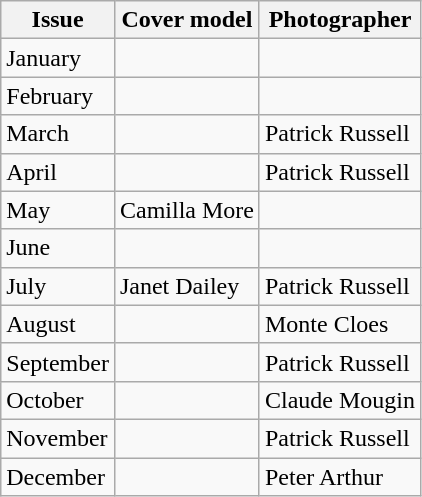<table class="wikitable">
<tr>
<th>Issue</th>
<th>Cover model</th>
<th>Photographer</th>
</tr>
<tr>
<td>January</td>
<td></td>
<td></td>
</tr>
<tr>
<td>February</td>
<td></td>
<td></td>
</tr>
<tr>
<td>March</td>
<td></td>
<td>Patrick Russell</td>
</tr>
<tr>
<td>April</td>
<td></td>
<td>Patrick Russell</td>
</tr>
<tr>
<td>May</td>
<td>Camilla More</td>
<td></td>
</tr>
<tr>
<td>June</td>
<td></td>
<td></td>
</tr>
<tr>
<td>July</td>
<td>Janet Dailey</td>
<td>Patrick Russell</td>
</tr>
<tr>
<td>August</td>
<td></td>
<td>Monte Cloes</td>
</tr>
<tr>
<td>September</td>
<td></td>
<td>Patrick Russell</td>
</tr>
<tr>
<td>October</td>
<td></td>
<td>Claude Mougin</td>
</tr>
<tr>
<td>November</td>
<td></td>
<td>Patrick Russell</td>
</tr>
<tr>
<td>December</td>
<td></td>
<td>Peter Arthur</td>
</tr>
</table>
